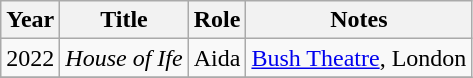<table class="wikitable sortable">
<tr>
<th>Year</th>
<th>Title</th>
<th>Role</th>
<th>Notes</th>
</tr>
<tr>
<td>2022</td>
<td><em>House of Ife</em></td>
<td>Aida</td>
<td><a href='#'>Bush Theatre</a>, London</td>
</tr>
<tr>
</tr>
</table>
